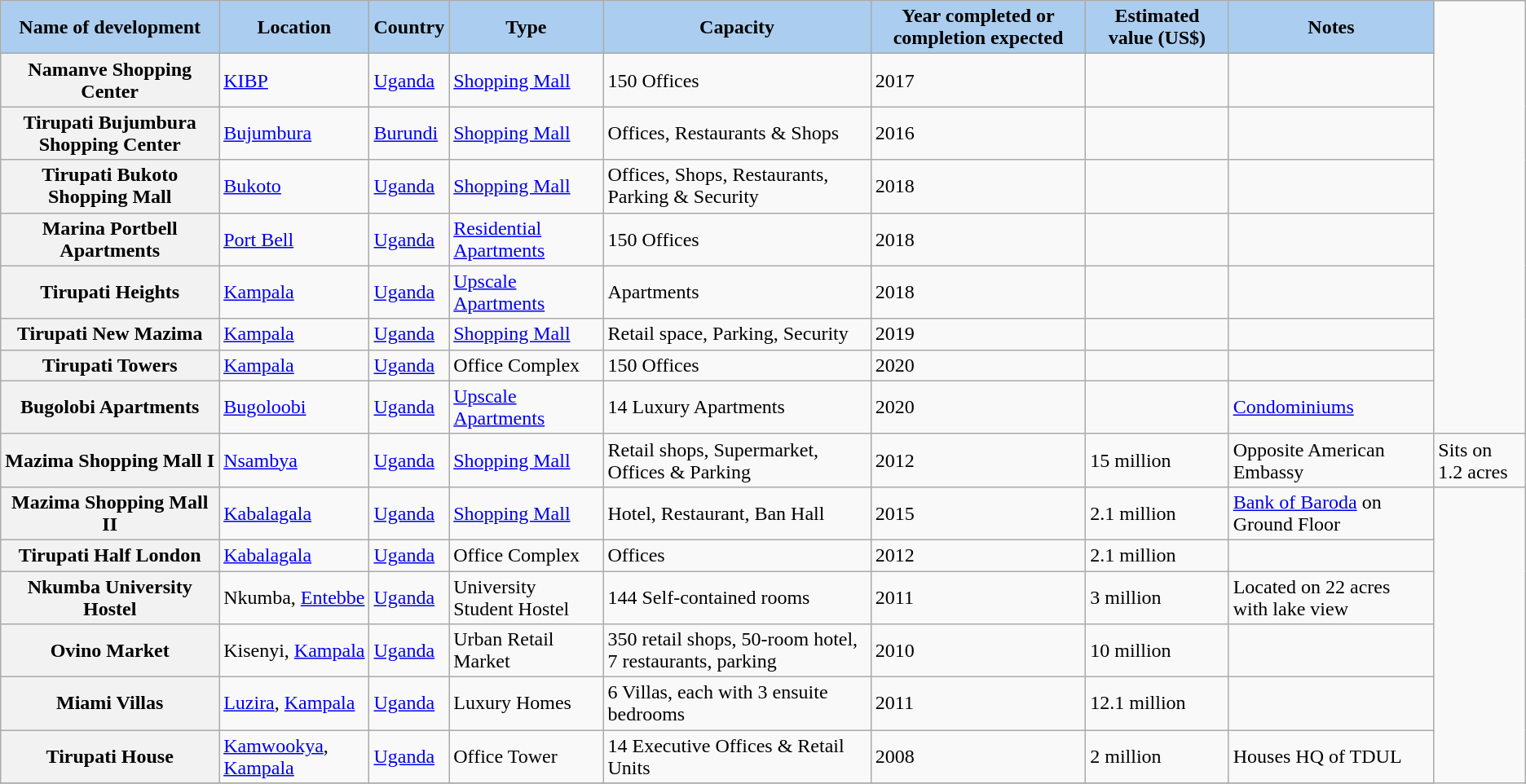<table class="wikitable sortable">
<tr>
<th style="background-color:#ABCDEF;">Name of development</th>
<th style="background-color:#ABCDEF;">Location</th>
<th style="background-color:#ABCDEF;">Country</th>
<th style="background-color:#ABCDEF;">Type</th>
<th style="background-color:#ABCDEF;">Capacity</th>
<th style="background-color:#ABCDEF;">Year completed or completion expected</th>
<th style="background-color:#ABCDEF;">Estimated value (US$)</th>
<th style="background-color:#ABCDEF;">Notes</th>
</tr>
<tr>
<th>Namanve Shopping Center</th>
<td><a href='#'>KIBP</a></td>
<td><a href='#'>Uganda</a></td>
<td><a href='#'>Shopping Mall</a></td>
<td>150 Offices</td>
<td>2017</td>
<td></td>
<td></td>
</tr>
<tr>
<th>Tirupati Bujumbura Shopping Center</th>
<td><a href='#'>Bujumbura</a></td>
<td><a href='#'>Burundi</a></td>
<td><a href='#'>Shopping Mall</a></td>
<td>Offices, Restaurants & Shops</td>
<td>2016</td>
<td></td>
<td></td>
</tr>
<tr>
<th>Tirupati Bukoto Shopping Mall</th>
<td><a href='#'>Bukoto</a></td>
<td><a href='#'>Uganda</a></td>
<td><a href='#'>Shopping Mall</a></td>
<td>Offices, Shops, Restaurants, Parking & Security</td>
<td>2018</td>
<td></td>
<td></td>
</tr>
<tr>
<th>Marina Portbell Apartments</th>
<td><a href='#'>Port Bell</a></td>
<td><a href='#'>Uganda</a></td>
<td><a href='#'>Residential Apartments</a></td>
<td>150 Offices</td>
<td>2018</td>
<td></td>
<td></td>
</tr>
<tr>
<th>Tirupati Heights</th>
<td><a href='#'>Kampala</a></td>
<td><a href='#'>Uganda</a></td>
<td><a href='#'>Upscale Apartments</a></td>
<td>Apartments</td>
<td>2018</td>
<td></td>
<td></td>
</tr>
<tr>
<th>Tirupati New Mazima</th>
<td><a href='#'>Kampala</a></td>
<td><a href='#'>Uganda</a></td>
<td><a href='#'>Shopping Mall</a></td>
<td>Retail space, Parking, Security</td>
<td>2019</td>
<td></td>
<td></td>
</tr>
<tr>
<th>Tirupati Towers</th>
<td><a href='#'>Kampala</a></td>
<td><a href='#'>Uganda</a></td>
<td>Office Complex</td>
<td>150 Offices</td>
<td>2020</td>
<td></td>
<td></td>
</tr>
<tr>
<th>Bugolobi Apartments</th>
<td><a href='#'>Bugoloobi</a></td>
<td><a href='#'>Uganda</a></td>
<td><a href='#'>Upscale Apartments</a></td>
<td>14 Luxury Apartments</td>
<td>2020</td>
<td></td>
<td><a href='#'>Condominiums</a></td>
</tr>
<tr>
<th>Mazima Shopping Mall I</th>
<td><a href='#'>Nsambya</a></td>
<td><a href='#'>Uganda</a></td>
<td><a href='#'>Shopping Mall</a></td>
<td>Retail shops, Supermarket, Offices & Parking</td>
<td>2012</td>
<td>15 million</td>
<td>Opposite American Embassy</td>
<td>Sits on 1.2 acres</td>
</tr>
<tr>
<th>Mazima Shopping Mall II</th>
<td><a href='#'>Kabalagala</a></td>
<td><a href='#'>Uganda</a></td>
<td><a href='#'>Shopping Mall</a></td>
<td>Hotel, Restaurant, Ban Hall</td>
<td>2015</td>
<td>2.1 million</td>
<td><a href='#'>Bank of Baroda</a> on Ground Floor</td>
</tr>
<tr>
<th>Tirupati Half London</th>
<td><a href='#'>Kabalagala</a></td>
<td><a href='#'>Uganda</a></td>
<td>Office Complex</td>
<td>Offices</td>
<td>2012</td>
<td>2.1 million</td>
<td></td>
</tr>
<tr>
<th>Nkumba University Hostel</th>
<td>Nkumba, <a href='#'>Entebbe</a></td>
<td><a href='#'>Uganda</a></td>
<td>University Student Hostel</td>
<td>144 Self-contained rooms</td>
<td>2011</td>
<td>3 million</td>
<td>Located on 22 acres with lake view</td>
</tr>
<tr>
<th>Ovino Market</th>
<td>Kisenyi, <a href='#'>Kampala</a></td>
<td><a href='#'>Uganda</a></td>
<td>Urban Retail Market</td>
<td>350 retail shops, 50-room hotel, 7 restaurants, parking</td>
<td>2010</td>
<td>10 million</td>
<td></td>
</tr>
<tr>
<th>Miami Villas</th>
<td><a href='#'>Luzira</a>, <a href='#'>Kampala</a></td>
<td><a href='#'>Uganda</a></td>
<td>Luxury Homes</td>
<td>6 Villas, each with 3 ensuite bedrooms</td>
<td>2011</td>
<td>12.1 million</td>
<td></td>
</tr>
<tr>
<th>Tirupati House</th>
<td><a href='#'>Kamwookya</a>, <a href='#'>Kampala</a></td>
<td><a href='#'>Uganda</a></td>
<td>Office Tower</td>
<td>14 Executive Offices & Retail Units</td>
<td>2008</td>
<td>2 million</td>
<td>Houses HQ of TDUL</td>
</tr>
<tr>
</tr>
</table>
